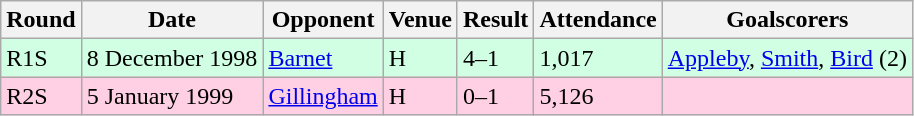<table class="wikitable">
<tr>
<th>Round</th>
<th>Date</th>
<th>Opponent</th>
<th>Venue</th>
<th>Result</th>
<th>Attendance</th>
<th>Goalscorers</th>
</tr>
<tr style="background-color: #d0ffe3;">
<td>R1S</td>
<td>8 December 1998</td>
<td><a href='#'>Barnet</a></td>
<td>H</td>
<td>4–1</td>
<td>1,017</td>
<td><a href='#'>Appleby</a>, <a href='#'>Smith</a>, <a href='#'>Bird</a> (2)</td>
</tr>
<tr style="background-color: #ffd0e3;">
<td>R2S</td>
<td>5 January 1999</td>
<td><a href='#'>Gillingham</a></td>
<td>H</td>
<td>0–1</td>
<td>5,126</td>
<td></td>
</tr>
</table>
